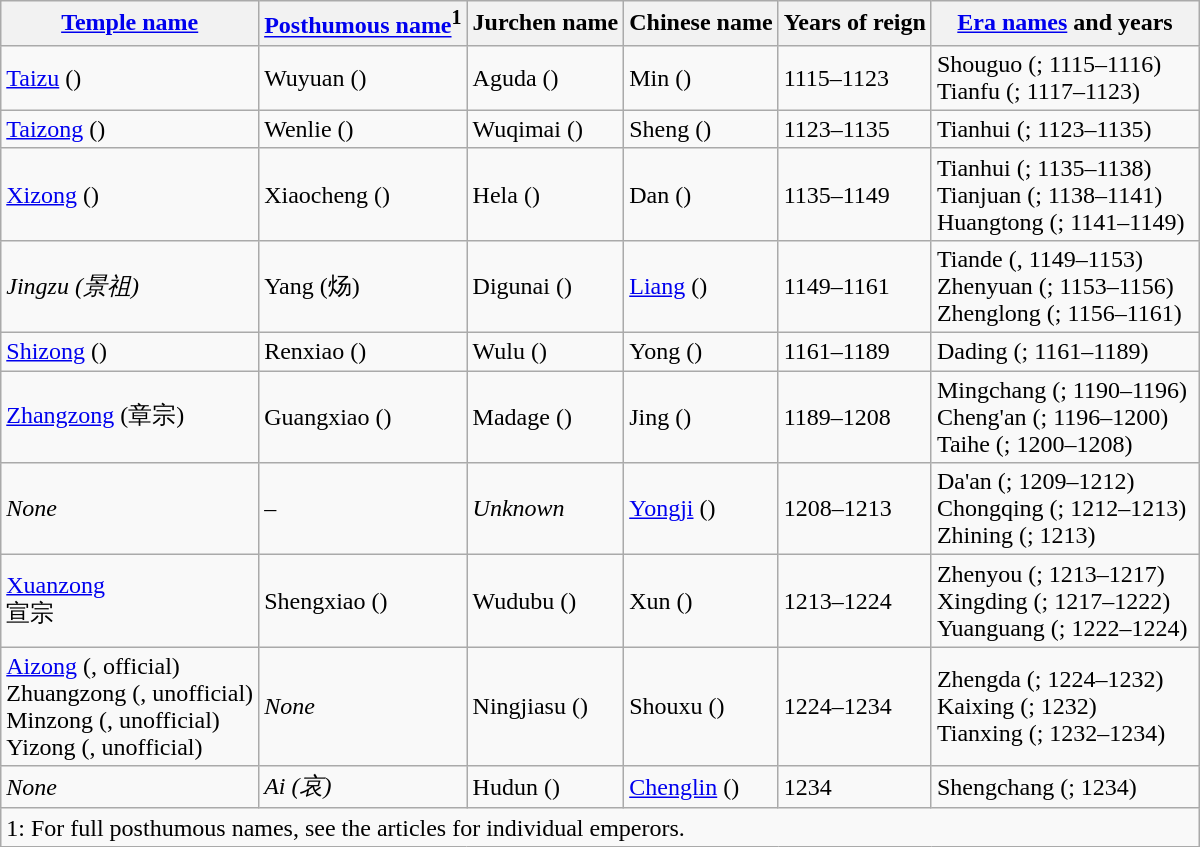<table class="wikitable">
<tr>
<th><a href='#'>Temple name</a></th>
<th><a href='#'>Posthumous name</a><sup>1</sup></th>
<th>Jurchen name</th>
<th>Chinese name</th>
<th>Years of reign</th>
<th><a href='#'>Era names</a> and years</th>
</tr>
<tr>
<td><a href='#'>Taizu</a> ()</td>
<td>Wuyuan ()</td>
<td>Aguda ()</td>
<td>Min ()</td>
<td>1115–1123</td>
<td>Shouguo (; 1115–1116)<br>Tianfu (; 1117–1123)</td>
</tr>
<tr>
<td><a href='#'>Taizong</a> ()</td>
<td>Wenlie ()</td>
<td>Wuqimai ()</td>
<td>Sheng ()</td>
<td>1123–1135</td>
<td>Tianhui (; 1123–1135)</td>
</tr>
<tr>
<td><a href='#'>Xizong</a> ()</td>
<td>Xiaocheng ()</td>
<td>Hela ()</td>
<td>Dan ()</td>
<td>1135–1149</td>
<td>Tianhui (; 1135–1138)<br>Tianjuan (; 1138–1141)<br>Huangtong (; 1141–1149)</td>
</tr>
<tr>
<td><em>Jingzu (景祖)</em></td>
<td>Yang (炀)</td>
<td>Digunai ()</td>
<td><a href='#'>Liang</a> ()</td>
<td>1149–1161</td>
<td>Tiande (, 1149–1153)<br>Zhenyuan (; 1153–1156)<br>Zhenglong (; 1156–1161)</td>
</tr>
<tr>
<td><a href='#'>Shizong</a> ()</td>
<td>Renxiao ()</td>
<td>Wulu ()</td>
<td>Yong ()</td>
<td>1161–1189</td>
<td>Dading (; 1161–1189)</td>
</tr>
<tr>
<td><a href='#'>Zhangzong</a> (章宗)</td>
<td>Guangxiao ()</td>
<td>Madage ()</td>
<td>Jing ()</td>
<td>1189–1208</td>
<td>Mingchang (; 1190–1196) <br>Cheng'an (; 1196–1200) <br>Taihe (; 1200–1208)</td>
</tr>
<tr>
<td><em>None</em></td>
<td>–</td>
<td><em>Unknown</em></td>
<td><a href='#'>Yongji</a> ()</td>
<td>1208–1213</td>
<td>Da'an (; 1209–1212)<br>Chongqing (; 1212–1213)<br>Zhining (; 1213)</td>
</tr>
<tr>
<td><a href='#'>Xuanzong</a><br>宣宗</td>
<td>Shengxiao ()</td>
<td>Wudubu ()</td>
<td>Xun ()</td>
<td>1213–1224</td>
<td>Zhenyou (; 1213–1217)<br>Xingding (; 1217–1222) <br>Yuanguang (; 1222–1224)</td>
</tr>
<tr>
<td><a href='#'>Aizong</a> (, official)<br>Zhuangzong (, unofficial)<br>Minzong (, unofficial)<br>Yizong (, unofficial)</td>
<td><em>None</em></td>
<td>Ningjiasu ()</td>
<td>Shouxu ()</td>
<td>1224–1234</td>
<td>Zhengda (; 1224–1232)<br>Kaixing (; 1232)<br>Tianxing (; 1232–1234)</td>
</tr>
<tr>
<td><em>None</em></td>
<td><em>Ai (哀)</em></td>
<td>Hudun ()</td>
<td><a href='#'>Chenglin</a> ()</td>
<td>1234</td>
<td>Shengchang (; 1234)</td>
</tr>
<tr>
<td colspan=6>1: For full posthumous names, see the articles for individual emperors.</td>
</tr>
</table>
